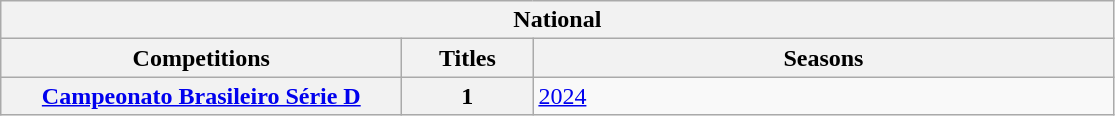<table class="wikitable">
<tr>
<th colspan="3">National</th>
</tr>
<tr>
<th style="width:260px">Competitions</th>
<th style="width:80px">Titles</th>
<th style="width:380px">Seasons</th>
</tr>
<tr>
<th><a href='#'>Campeonato Brasileiro Série D</a></th>
<th style="text-align:center"><strong>1</strong></th>
<td align="left"><a href='#'>2024</a></td>
</tr>
</table>
